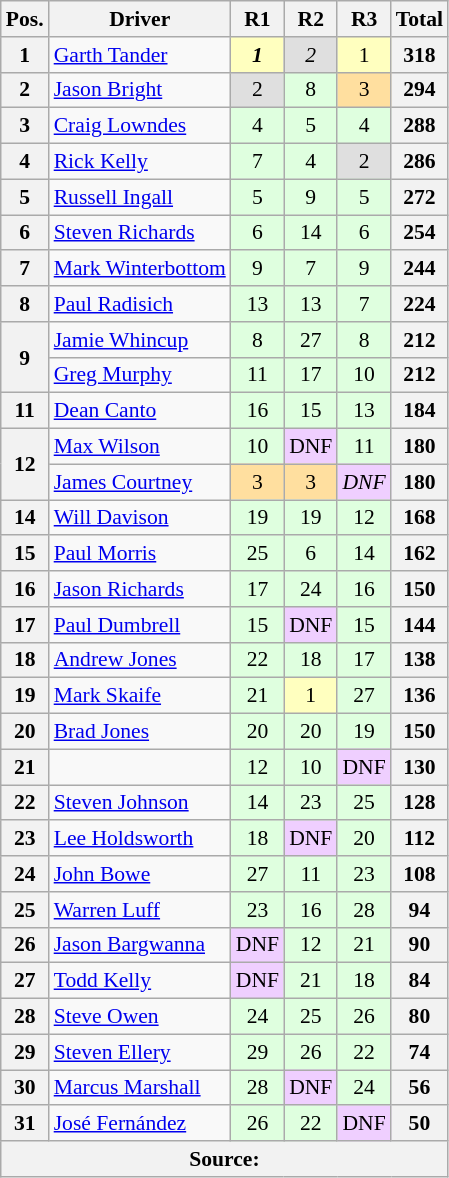<table class="wikitable" style="font-size:90%; text-align:center">
<tr>
<th>Pos.</th>
<th>Driver</th>
<th>R1</th>
<th>R2</th>
<th>R3</th>
<th>Total</th>
</tr>
<tr>
<th>1</th>
<td align=left> <a href='#'>Garth Tander</a></td>
<td style="background:#ffffbf;"><strong> <em>1</em> </strong></td>
<td style="background:#dfdfdf;"><em>2</em></td>
<td style="background:#ffffbf;">1</td>
<th>318</th>
</tr>
<tr>
<th>2</th>
<td align=left> <a href='#'>Jason Bright</a></td>
<td style="background:#dfdfdf;">2</td>
<td style="background:#dfffdf;">8</td>
<td style="background:#ffdf9f;">3</td>
<th>294</th>
</tr>
<tr>
<th>3</th>
<td align=left> <a href='#'>Craig Lowndes</a></td>
<td style="background:#dfffdf;">4</td>
<td style="background:#dfffdf;">5</td>
<td style="background:#dfffdf;">4</td>
<th>288</th>
</tr>
<tr>
<th>4</th>
<td align=left> <a href='#'>Rick Kelly</a></td>
<td style="background:#dfffdf;">7</td>
<td style="background:#dfffdf;">4</td>
<td style="background:#dfdfdf;">2</td>
<th>286</th>
</tr>
<tr>
<th>5</th>
<td align=left> <a href='#'>Russell Ingall</a></td>
<td style="background:#dfffdf;">5</td>
<td style="background:#dfffdf;">9</td>
<td style="background:#dfffdf;">5</td>
<th>272</th>
</tr>
<tr>
<th>6</th>
<td align=left> <a href='#'>Steven Richards</a></td>
<td style="background:#dfffdf;">6</td>
<td style="background:#dfffdf;">14</td>
<td style="background:#dfffdf;">6</td>
<th>254</th>
</tr>
<tr>
<th>7</th>
<td align=left> <a href='#'>Mark Winterbottom</a></td>
<td style="background:#dfffdf;">9</td>
<td style="background:#dfffdf;">7</td>
<td style="background:#dfffdf;">9</td>
<th>244</th>
</tr>
<tr>
<th>8</th>
<td align=left> <a href='#'>Paul Radisich</a></td>
<td style="background:#dfffdf;">13</td>
<td style="background:#dfffdf;">13</td>
<td style="background:#dfffdf;">7</td>
<th>224</th>
</tr>
<tr>
<th rowspan=2>9</th>
<td align=left> <a href='#'>Jamie Whincup</a></td>
<td style="background:#dfffdf;">8</td>
<td style="background:#dfffdf;">27</td>
<td style="background:#dfffdf;">8</td>
<th>212</th>
</tr>
<tr>
<td align=left> <a href='#'>Greg Murphy</a></td>
<td style="background:#dfffdf;">11</td>
<td style="background:#dfffdf;">17</td>
<td style="background:#dfffdf;">10</td>
<th>212</th>
</tr>
<tr>
<th>11</th>
<td align=left> <a href='#'>Dean Canto</a></td>
<td style="background:#dfffdf;">16</td>
<td style="background:#dfffdf;">15</td>
<td style="background:#dfffdf;">13</td>
<th>184</th>
</tr>
<tr>
<th rowspan=2>12</th>
<td align=left> <a href='#'>Max Wilson</a></td>
<td style="background:#dfffdf;">10</td>
<td style="background:#efcfff;">DNF</td>
<td style="background:#dfffdf;">11</td>
<th>180</th>
</tr>
<tr>
<td align=left> <a href='#'>James Courtney</a></td>
<td style="background:#ffdf9f;">3</td>
<td style="background:#ffdf9f;">3</td>
<td style="background:#efcfff;"><em>DNF</em></td>
<th>180</th>
</tr>
<tr>
<th>14</th>
<td align=left> <a href='#'>Will Davison</a></td>
<td style="background:#dfffdf;">19</td>
<td style="background:#dfffdf;">19</td>
<td style="background:#dfffdf;">12</td>
<th>168</th>
</tr>
<tr>
<th>15</th>
<td align=left> <a href='#'>Paul Morris</a></td>
<td style="background:#dfffdf;">25</td>
<td style="background:#dfffdf;">6</td>
<td style="background:#dfffdf;">14</td>
<th>162</th>
</tr>
<tr>
<th>16</th>
<td align=left> <a href='#'>Jason Richards</a></td>
<td style="background:#dfffdf;">17</td>
<td style="background:#dfffdf;">24</td>
<td style="background:#dfffdf;">16</td>
<th>150</th>
</tr>
<tr>
<th>17</th>
<td align=left> <a href='#'>Paul Dumbrell</a></td>
<td style="background:#dfffdf;">15</td>
<td style="background:#efcfff;">DNF</td>
<td style="background:#dfffdf;">15</td>
<th>144</th>
</tr>
<tr>
<th>18</th>
<td align=left> <a href='#'>Andrew Jones</a></td>
<td style="background:#dfffdf;">22</td>
<td style="background:#dfffdf;">18</td>
<td style="background:#dfffdf;">17</td>
<th>138</th>
</tr>
<tr>
<th>19</th>
<td align=left> <a href='#'>Mark Skaife</a></td>
<td style="background:#dfffdf;">21</td>
<td style="background:#ffffbf;">1</td>
<td style="background:#dfffdf;">27</td>
<th>136</th>
</tr>
<tr>
<th>20</th>
<td align=left> <a href='#'>Brad Jones</a></td>
<td style="background:#dfffdf;">20</td>
<td style="background:#dfffdf;">20</td>
<td style="background:#dfffdf;">19</td>
<th>150</th>
</tr>
<tr>
<th>21</th>
<td align=left></td>
<td style="background:#dfffdf;">12</td>
<td style="background:#dfffdf;">10</td>
<td style="background:#efcfff;">DNF</td>
<th>130</th>
</tr>
<tr>
<th>22</th>
<td align=left> <a href='#'>Steven Johnson</a></td>
<td style="background:#dfffdf;">14</td>
<td style="background:#dfffdf;">23</td>
<td style="background:#dfffdf;">25</td>
<th>128</th>
</tr>
<tr>
<th>23</th>
<td align=left> <a href='#'>Lee Holdsworth</a></td>
<td style="background:#dfffdf;">18</td>
<td style="background:#efcfff;">DNF</td>
<td style="background:#dfffdf;">20</td>
<th>112</th>
</tr>
<tr>
<th>24</th>
<td align=left> <a href='#'>John Bowe</a></td>
<td style="background:#dfffdf;">27</td>
<td style="background:#dfffdf;">11</td>
<td style="background:#dfffdf;">23</td>
<th>108</th>
</tr>
<tr>
<th>25</th>
<td align=left> <a href='#'>Warren Luff</a></td>
<td style="background:#dfffdf;">23</td>
<td style="background:#dfffdf;">16</td>
<td style="background:#dfffdf;">28</td>
<th>94</th>
</tr>
<tr>
<th>26</th>
<td align=left> <a href='#'>Jason Bargwanna</a></td>
<td style="background:#efcfff;">DNF</td>
<td style="background:#dfffdf;">12</td>
<td style="background:#dfffdf;">21</td>
<th>90</th>
</tr>
<tr>
<th>27</th>
<td align=left> <a href='#'>Todd Kelly</a></td>
<td style="background:#efcfff;">DNF</td>
<td style="background:#dfffdf;">21</td>
<td style="background:#dfffdf;">18</td>
<th>84</th>
</tr>
<tr>
<th>28</th>
<td align=left> <a href='#'>Steve Owen</a></td>
<td style="background:#dfffdf;">24</td>
<td style="background:#dfffdf;">25</td>
<td style="background:#dfffdf;">26</td>
<th>80</th>
</tr>
<tr>
<th>29</th>
<td align=left> <a href='#'>Steven Ellery</a></td>
<td style="background:#dfffdf;">29</td>
<td style="background:#dfffdf;">26</td>
<td style="background:#dfffdf;">22</td>
<th>74</th>
</tr>
<tr>
<th>30</th>
<td align=left> <a href='#'>Marcus Marshall</a></td>
<td style="background:#dfffdf;">28</td>
<td style="background:#efcfff;">DNF</td>
<td style="background:#dfffdf;">24</td>
<th>56</th>
</tr>
<tr>
<th>31</th>
<td align=left> <a href='#'>José Fernández</a></td>
<td style="background:#dfffdf;">26</td>
<td style="background:#dfffdf;">22</td>
<td style="background:#efcfff;">DNF</td>
<th>50</th>
</tr>
<tr>
<th colspan=6>Source:</th>
</tr>
</table>
